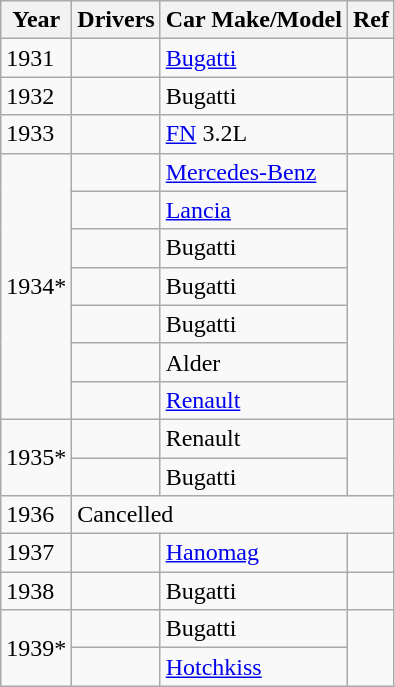<table class="wikitable">
<tr>
<th>Year</th>
<th>Drivers</th>
<th>Car Make/Model</th>
<th>Ref</th>
</tr>
<tr>
<td>1931</td>
<td> </td>
<td><a href='#'>Bugatti</a></td>
<td></td>
</tr>
<tr>
<td>1932</td>
<td> </td>
<td>Bugatti</td>
<td></td>
</tr>
<tr>
<td>1933</td>
<td> </td>
<td><a href='#'>FN</a> 3.2L</td>
<td></td>
</tr>
<tr>
<td rowspan="7">1934*</td>
<td> </td>
<td><a href='#'>Mercedes-Benz</a></td>
<td rowspan="7"></td>
</tr>
<tr>
<td> </td>
<td><a href='#'>Lancia</a></td>
</tr>
<tr>
<td> </td>
<td>Bugatti</td>
</tr>
<tr>
<td></td>
<td>Bugatti</td>
</tr>
<tr>
<td> </td>
<td>Bugatti</td>
</tr>
<tr>
<td> </td>
<td>Alder</td>
</tr>
<tr>
<td> </td>
<td><a href='#'>Renault</a></td>
</tr>
<tr>
<td rowspan="2">1935*</td>
<td> </td>
<td>Renault</td>
<td rowspan="2"></td>
</tr>
<tr>
<td> </td>
<td>Bugatti</td>
</tr>
<tr>
<td>1936</td>
<td colspan="3">Cancelled</td>
</tr>
<tr>
<td>1937</td>
<td> </td>
<td><a href='#'>Hanomag</a></td>
<td></td>
</tr>
<tr>
<td>1938</td>
<td> </td>
<td>Bugatti</td>
<td></td>
</tr>
<tr>
<td rowspan="2">1939*</td>
<td> </td>
<td>Bugatti</td>
<td rowspan="2"></td>
</tr>
<tr>
<td> </td>
<td><a href='#'>Hotchkiss</a></td>
</tr>
</table>
